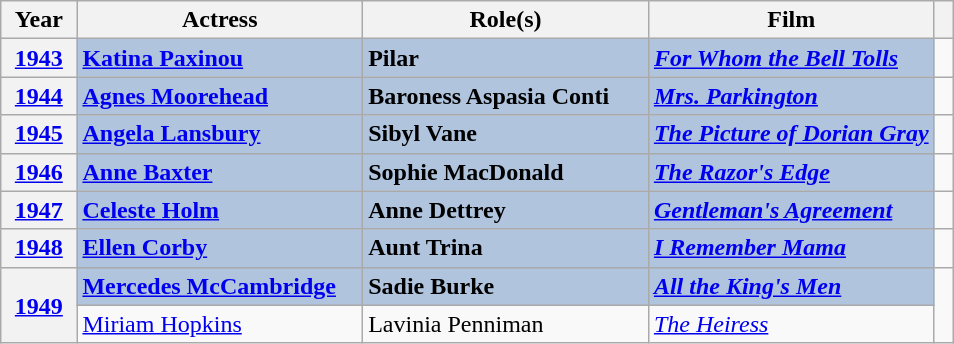<table class="wikitable sortable">
<tr>
<th scope="col" style="width:8%;">Year</th>
<th scope="col" style="width:30%;">Actress</th>
<th scope="col" style="width:30%;">Role(s)</th>
<th scope="col" style="width:30%;">Film</th>
<th scope="col" style="width:2%;" class="unsortable"></th>
</tr>
<tr>
<th style="text-align:center;"><a href='#'>1943</a></th>
<td style="background:#B0C4DE;"><strong><a href='#'>Katina Paxinou</a> </strong></td>
<td style="background:#B0C4DE;"><strong>Pilar</strong></td>
<td style="background:#B0C4DE;"><strong><em><a href='#'>For Whom the Bell Tolls</a></em></strong></td>
<td></td>
</tr>
<tr>
<th style="text-align:center;"><a href='#'>1944</a></th>
<td style="background:#B0C4DE;"><strong><a href='#'>Agnes Moorehead</a> </strong></td>
<td style="background:#B0C4DE;"><strong>Baroness Aspasia Conti</strong></td>
<td style="background:#B0C4DE;"><strong><em><a href='#'>Mrs. Parkington</a></em></strong></td>
<td></td>
</tr>
<tr>
<th style="text-align:center;"><a href='#'>1945</a></th>
<td style="background:#B0C4DE;"><strong><a href='#'>Angela Lansbury</a> </strong></td>
<td style="background:#B0C4DE;"><strong>Sibyl Vane</strong></td>
<td style="background:#B0C4DE;"><strong><em><a href='#'>The Picture of Dorian Gray</a></em></strong></td>
<td></td>
</tr>
<tr>
<th style="text-align:center;"><a href='#'>1946</a></th>
<td style="background:#B0C4DE;"><strong><a href='#'>Anne Baxter</a> </strong></td>
<td style="background:#B0C4DE;"><strong>Sophie MacDonald</strong></td>
<td style="background:#B0C4DE;"><strong><em><a href='#'>The Razor's Edge</a></em></strong></td>
<td></td>
</tr>
<tr>
<th style="text-align:center;"><a href='#'>1947</a></th>
<td style="background:#B0C4DE;"><strong><a href='#'>Celeste Holm</a> </strong></td>
<td style="background:#B0C4DE;"><strong>Anne Dettrey</strong></td>
<td style="background:#B0C4DE;"><strong><em><a href='#'>Gentleman's Agreement</a></em></strong></td>
<td></td>
</tr>
<tr>
<th style="text-align:center;"><a href='#'>1948</a></th>
<td style="background:#B0C4DE;"><strong><a href='#'>Ellen Corby</a> </strong></td>
<td style="background:#B0C4DE;"><strong>Aunt Trina</strong></td>
<td style="background:#B0C4DE;"><strong><em><a href='#'>I Remember Mama</a></em></strong></td>
<td></td>
</tr>
<tr>
<th rowspan="2" style="text-align:center;"><a href='#'>1949</a></th>
<td style="background:#B0C4DE;"><strong><a href='#'>Mercedes McCambridge</a> </strong></td>
<td style="background:#B0C4DE;"><strong>Sadie Burke</strong></td>
<td style="background:#B0C4DE;"><strong><em><a href='#'>All the King's Men</a></em></strong></td>
<td rowspan=2></td>
</tr>
<tr>
<td><a href='#'>Miriam Hopkins</a></td>
<td>Lavinia Penniman</td>
<td><em><a href='#'>The Heiress</a></em></td>
</tr>
</table>
